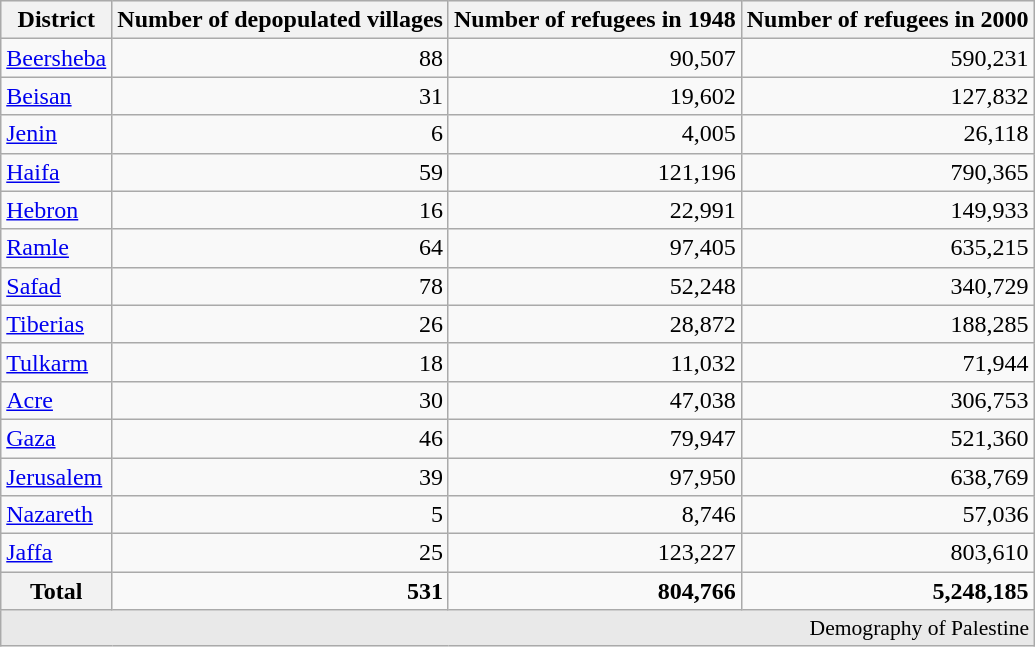<table class="wikitable" style="text-align:right;">
<tr style="background: #E9E9E9">
<th>District</th>
<th>Number of depopulated villages</th>
<th>Number of refugees in 1948</th>
<th>Number of refugees in 2000</th>
</tr>
<tr>
<td style="text-align:left;"><a href='#'>Beersheba</a></td>
<td align="right">88</td>
<td>90,507</td>
<td>590,231</td>
</tr>
<tr>
<td style="text-align:left;"><a href='#'>Beisan</a></td>
<td align="right">31</td>
<td>19,602</td>
<td>127,832</td>
</tr>
<tr>
<td style="text-align:left;"><a href='#'>Jenin</a></td>
<td align="right">6</td>
<td>4,005</td>
<td>26,118</td>
</tr>
<tr>
<td style="text-align:left;"><a href='#'>Haifa</a></td>
<td align="right">59</td>
<td>121,196</td>
<td>790,365</td>
</tr>
<tr>
<td style="text-align:left;"><a href='#'>Hebron</a></td>
<td align="right">16</td>
<td>22,991</td>
<td>149,933</td>
</tr>
<tr>
<td style="text-align:left;"><a href='#'>Ramle</a></td>
<td align="right">64</td>
<td>97,405</td>
<td>635,215</td>
</tr>
<tr>
<td style="text-align:left;"><a href='#'>Safad</a></td>
<td align="right">78</td>
<td>52,248</td>
<td>340,729</td>
</tr>
<tr>
<td style="text-align:left;"><a href='#'>Tiberias</a></td>
<td align="right">26</td>
<td>28,872</td>
<td>188,285</td>
</tr>
<tr>
<td style="text-align:left;"><a href='#'>Tulkarm</a></td>
<td align="right">18</td>
<td>11,032</td>
<td>71,944</td>
</tr>
<tr>
<td style="text-align:left;"><a href='#'>Acre</a></td>
<td align="right">30</td>
<td>47,038</td>
<td>306,753</td>
</tr>
<tr>
<td style="text-align:left;"><a href='#'>Gaza</a></td>
<td align="right">46</td>
<td>79,947</td>
<td>521,360</td>
</tr>
<tr>
<td style="text-align:left;"><a href='#'>Jerusalem</a></td>
<td align="right">39</td>
<td>97,950</td>
<td>638,769</td>
</tr>
<tr>
<td style="text-align:left;"><a href='#'>Nazareth</a></td>
<td align="right">5</td>
<td>8,746</td>
<td>57,036</td>
</tr>
<tr>
<td style="text-align:left;"><a href='#'>Jaffa</a></td>
<td align="right">25</td>
<td>123,227</td>
<td>803,610</td>
</tr>
<tr>
<th style="text-align:center;">Total</th>
<td><strong>531</strong></td>
<td><strong>804,766</strong></td>
<td><strong>5,248,185</strong></td>
</tr>
<tr>
<td colspan="7" style="background:#e9e9e9;font-size:90%;">Demography of Palestine</td>
</tr>
</table>
